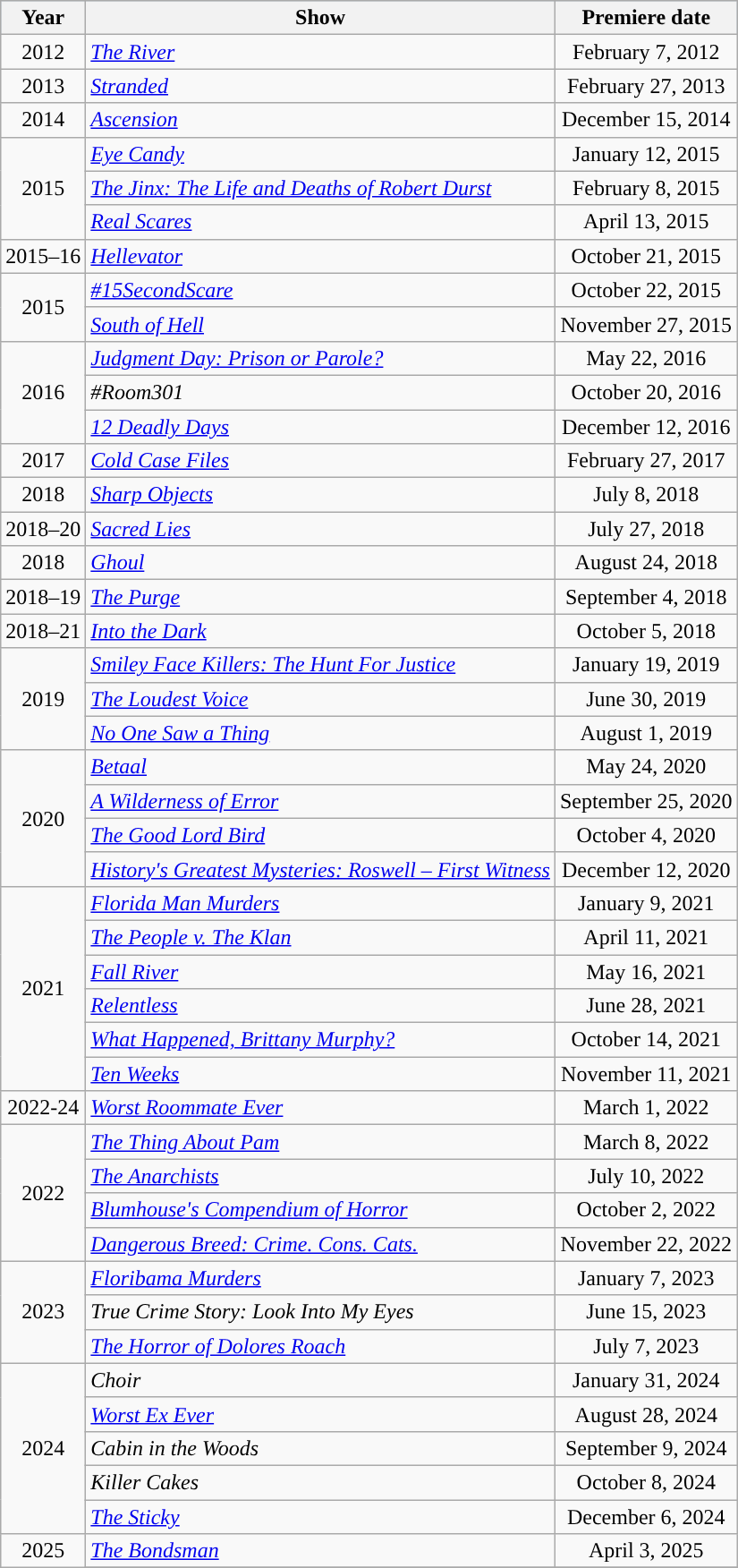<table class="wikitable sortable">
<tr style="background:#b0c4de; text-align:center;">
<th>Year</th>
<th>Show</th>
<th>Premiere date</th>
</tr>
<tr>
<td style="text-align:center;">2012</td>
<td style="text-align:left;"><em><a href='#'>The River</a></em></td>
<td style="text-align:center;">February 7, 2012</td>
</tr>
<tr>
<td style="text-align:center;">2013</td>
<td style="text-align:left;"><em><a href='#'>Stranded</a></em></td>
<td style="text-align:center;">February 27, 2013</td>
</tr>
<tr>
<td style="text-align:center;">2014</td>
<td style="text-align:left;"><em><a href='#'>Ascension</a></em></td>
<td style="text-align:center;">December 15, 2014</td>
</tr>
<tr>
<td rowspan="3" style="text-align:center;">2015</td>
<td style="text-align:left;"><em><a href='#'>Eye Candy</a></em></td>
<td style="text-align:center;">January 12, 2015</td>
</tr>
<tr>
<td style="text-align:left;"><em><a href='#'>The Jinx: The Life and Deaths of Robert Durst</a></em></td>
<td style="text-align:center;">February 8, 2015</td>
</tr>
<tr>
<td style="text-align:left;"><em><a href='#'>Real Scares</a></em></td>
<td style="text-align:center;">April 13, 2015</td>
</tr>
<tr>
<td style="text-align:center;">2015–16</td>
<td style="text-align:left;"><em><a href='#'>Hellevator</a></em></td>
<td style="text-align:center;">October 21, 2015</td>
</tr>
<tr>
<td rowspan="2" style="text-align:center;">2015</td>
<td style="text-align:left;"><em><a href='#'>#15SecondScare</a></em></td>
<td style="text-align:center;">October 22, 2015</td>
</tr>
<tr>
<td style="text-align:left;"><em><a href='#'>South of Hell</a></em></td>
<td style="text-align:center;">November 27, 2015</td>
</tr>
<tr>
<td rowspan="3" style="text-align:center;">2016</td>
<td style="text-align:left;"><em><a href='#'>Judgment Day: Prison or Parole?</a></em></td>
<td style="text-align:center;">May 22, 2016</td>
</tr>
<tr>
<td style="text-align:left;"><em>#Room301</em></td>
<td style="text-align:center;">October 20, 2016</td>
</tr>
<tr>
<td style="text-align:left;"><em><a href='#'>12 Deadly Days</a></em></td>
<td style="text-align:center;">December 12, 2016</td>
</tr>
<tr>
<td style="text-align:center;">2017</td>
<td style="text-align:left;"><em><a href='#'>Cold Case Files</a></em></td>
<td style="text-align:center;">February 27, 2017</td>
</tr>
<tr>
<td style="text-align:center;">2018</td>
<td style="text-align:left;"><em><a href='#'>Sharp Objects</a></em></td>
<td style="text-align:center;">July 8, 2018</td>
</tr>
<tr>
<td style="text-align:center;">2018–20</td>
<td style="text-align:left;"><em><a href='#'>Sacred Lies</a></em></td>
<td style="text-align:center;">July 27, 2018</td>
</tr>
<tr>
<td style="text-align:center;">2018</td>
<td style="text-align:left;"><em><a href='#'>Ghoul</a></em></td>
<td style="text-align:center;">August 24, 2018</td>
</tr>
<tr>
<td style="text-align:center;">2018–19</td>
<td style="text-align:left;"><em><a href='#'>The Purge</a></em></td>
<td style="text-align:center;">September 4, 2018</td>
</tr>
<tr>
<td style="text-align:center;">2018–21</td>
<td style="text-align:left;"><em><a href='#'>Into the Dark</a></em></td>
<td style="text-align:center;">October 5, 2018</td>
</tr>
<tr>
<td rowspan="3" style="text-align:center;">2019</td>
<td style="text-align:left;"><em><a href='#'>Smiley Face Killers: The Hunt For Justice</a></em></td>
<td style="text-align:center;">January 19, 2019</td>
</tr>
<tr>
<td style="text-align:left;"><em><a href='#'>The Loudest Voice</a></em></td>
<td style="text-align:center;">June 30, 2019</td>
</tr>
<tr>
<td style="text-align:left;"><em><a href='#'>No One Saw a Thing</a></em></td>
<td style="text-align:center;">August 1, 2019</td>
</tr>
<tr>
<td rowspan="4" style="text-align:center;">2020</td>
<td style="text-align:left;"><em><a href='#'>Betaal</a></em></td>
<td style="text-align:center;">May 24, 2020</td>
</tr>
<tr>
<td style="text-align:left;"><em><a href='#'>A Wilderness of Error</a></em></td>
<td style="text-align:center;">September 25, 2020</td>
</tr>
<tr>
<td style="text-align:left;"><em><a href='#'>The Good Lord Bird</a></em></td>
<td style="text-align:center;">October 4, 2020</td>
</tr>
<tr>
<td style="text-align:left;"><em><a href='#'>History's Greatest Mysteries: Roswell – First Witness</a></em></td>
<td style="text-align:center;">December 12, 2020</td>
</tr>
<tr>
<td rowspan="6" style="text-align:center;">2021</td>
<td style="text-align:left;"><em><a href='#'>Florida Man Murders</a></em></td>
<td style="text-align:center;">January 9, 2021</td>
</tr>
<tr>
<td style="text-align:left;"><em><a href='#'>The People v. The Klan</a></em></td>
<td style="text-align:center;">April 11, 2021</td>
</tr>
<tr>
<td style="text-align:left;"><em><a href='#'>Fall River</a></em></td>
<td style="text-align:center;">May 16, 2021</td>
</tr>
<tr>
<td style="text-align:left;"><em><a href='#'>Relentless</a></em></td>
<td style="text-align:center;">June 28, 2021</td>
</tr>
<tr>
<td style="text-align:left;"><em><a href='#'>What Happened, Brittany Murphy?</a></em></td>
<td style="text-align:center;">October 14, 2021</td>
</tr>
<tr>
<td style="text-align:left;"><em><a href='#'>Ten Weeks</a></em></td>
<td style="text-align:center;">November 11, 2021</td>
</tr>
<tr>
<td style="text-align:center;">2022-24</td>
<td style="text-align:left;"><em><a href='#'>Worst Roommate Ever</a></em></td>
<td style="text-align:center;">March 1, 2022</td>
</tr>
<tr>
<td rowspan="4" style="text-align:center;">2022</td>
<td style="text-align:left;"><em><a href='#'>The Thing About Pam</a></em></td>
<td style="text-align:center;">March 8, 2022</td>
</tr>
<tr>
<td style="text-align:left;"><em><a href='#'>The Anarchists</a></em></td>
<td style="text-align:center;">July 10, 2022</td>
</tr>
<tr>
<td style="text-align:left;"><em><a href='#'>Blumhouse's Compendium of Horror</a></em></td>
<td style="text-align:center;">October 2, 2022</td>
</tr>
<tr>
<td style="text-align:left;"><em><a href='#'>Dangerous Breed: Crime. Cons. Cats.</a></em></td>
<td style="text-align:center;">November 22, 2022</td>
</tr>
<tr>
<td rowspan="3" style="text-align:center;">2023</td>
<td style="text-align:left;"><em><a href='#'>Floribama Murders</a></em></td>
<td style="text-align:center;">January 7, 2023</td>
</tr>
<tr>
<td style="text-align:left;"><em>True Crime Story: Look Into My Eyes</em></td>
<td style="text-align:center;">June 15, 2023</td>
</tr>
<tr>
<td style="text-align:left;"><em><a href='#'>The Horror of Dolores Roach</a></em></td>
<td style="text-align:center;">July 7, 2023</td>
</tr>
<tr>
<td rowspan="5" style="text-align:center;">2024</td>
<td style="text-align:left;"><em>Choir</em></td>
<td style="text-align:center;">January 31, 2024</td>
</tr>
<tr>
<td style="text-align:left;"><em><a href='#'>Worst Ex Ever</a></em></td>
<td style="text-align:center;">August 28, 2024</td>
</tr>
<tr>
<td style="text-align:left;"><em>Cabin in the Woods</em></td>
<td style="text-align:center;">September 9, 2024</td>
</tr>
<tr>
<td style="text-align:left;"><em>Killer Cakes</em></td>
<td style="text-align:center;">October 8, 2024</td>
</tr>
<tr>
<td style="text-align:left;"><em><a href='#'>The Sticky</a></em></td>
<td style="text-align:center;">December 6, 2024</td>
</tr>
<tr>
<td rowspan="3" style="text-align:center;">2025</td>
<td style="text-align:left;"><em><a href='#'>The Bondsman</a></em></td>
<td style="text-align:center;">April 3, 2025</td>
</tr>
<tr>
</tr>
</table>
